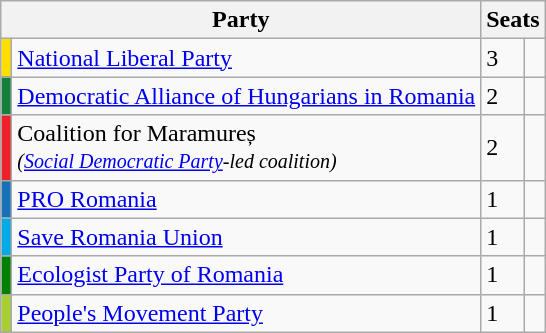<table class="wikitable">
<tr>
<th colspan="2">Party</th>
<th colspan="2">Seats</th>
</tr>
<tr>
<td bgcolor="#FFDD00"></td>
<td><a href='#'>National Liberal Party</a></td>
<td>3</td>
<td></td>
</tr>
<tr>
<td bgcolor="#15803C"></td>
<td><a href='#'>Democratic Alliance of Hungarians in Romania</a></td>
<td>2</td>
<td></td>
</tr>
<tr>
<td bgcolor="#ED2128"></td>
<td>Coalition for Maramureș<br><small><em>(<a href='#'>Social Democratic Party</a>-led coalition)</em></small></td>
<td>2</td>
<td></td>
</tr>
<tr>
<td bgcolor="1572BA"></td>
<td><a href='#'>PRO Romania</a></td>
<td>1</td>
<td></td>
</tr>
<tr>
<td bgcolor="#00AAE7"></td>
<td><a href='#'>Save Romania Union</a></td>
<td>1</td>
<td></td>
</tr>
<tr>
<td bgcolor="#008000"></td>
<td><a href='#'>Ecologist Party of Romania</a></td>
<td>1</td>
<td></td>
</tr>
<tr>
<td bgcolor="#A7CF35"></td>
<td><a href='#'>People's Movement Party</a></td>
<td>1</td>
<td></td>
</tr>
</table>
